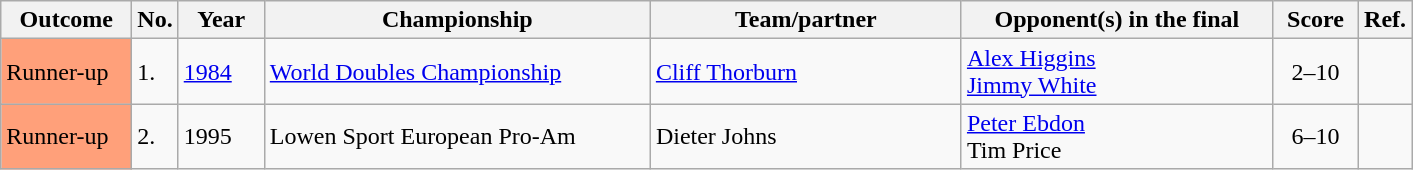<table class="wikitable sortable">
<tr>
<th width="80">Outcome</th>
<th width="20">No.</th>
<th width="50">Year</th>
<th style="width:250px;">Championship</th>
<th style="width:200px;">Team/partner</th>
<th style="width:200px;">Opponent(s) in the final</th>
<th style="width:50px;">Score</th>
<th>Ref.</th>
</tr>
<tr>
<td style="background:#ffa07a;">Runner-up</td>
<td>1.</td>
<td><a href='#'>1984</a></td>
<td><a href='#'>World Doubles Championship</a></td>
<td> <a href='#'>Cliff Thorburn</a></td>
<td> <a href='#'>Alex Higgins</a><br> <a href='#'>Jimmy White</a></td>
<td align="center">2–10</td>
<td></td>
</tr>
<tr>
<td style="background:#ffa07a;">Runner-up</td>
<td>2.</td>
<td>1995</td>
<td>Lowen Sport European Pro-Am</td>
<td> Dieter Johns</td>
<td> <a href='#'>Peter Ebdon</a><br> Tim Price</td>
<td align="center">6–10</td>
<td></td>
</tr>
</table>
